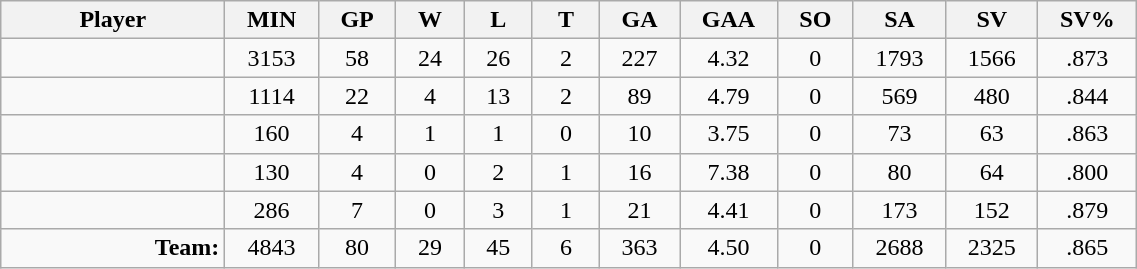<table class="wikitable sortable" width="60%">
<tr>
<th bgcolor="#DDDDFF" width="10%">Player</th>
<th width="3%" bgcolor="#DDDDFF" title="Minutes played">MIN</th>
<th width="3%" bgcolor="#DDDDFF" title="Games played in">GP</th>
<th width="3%" bgcolor="#DDDDFF" title="Games played in">W</th>
<th width="3%" bgcolor="#DDDDFF"title="Games played in">L</th>
<th width="3%" bgcolor="#DDDDFF" title="Ties">T</th>
<th width="3%" bgcolor="#DDDDFF" title="Goals against">GA</th>
<th width="3%" bgcolor="#DDDDFF" title="Goals against average">GAA</th>
<th width="3%" bgcolor="#DDDDFF"title="Shut-outs">SO</th>
<th width="3%" bgcolor="#DDDDFF" title="Shots against">SA</th>
<th width="3%" bgcolor="#DDDDFF" title="Shots saved">SV</th>
<th width="3%" bgcolor="#DDDDFF" title="Save percentage">SV%</th>
</tr>
<tr align="center">
<td align="right"></td>
<td>3153</td>
<td>58</td>
<td>24</td>
<td>26</td>
<td>2</td>
<td>227</td>
<td>4.32</td>
<td>0</td>
<td>1793</td>
<td>1566</td>
<td>.873</td>
</tr>
<tr align="center">
<td align="right"></td>
<td>1114</td>
<td>22</td>
<td>4</td>
<td>13</td>
<td>2</td>
<td>89</td>
<td>4.79</td>
<td>0</td>
<td>569</td>
<td>480</td>
<td>.844</td>
</tr>
<tr align="center">
<td align="right"></td>
<td>160</td>
<td>4</td>
<td>1</td>
<td>1</td>
<td>0</td>
<td>10</td>
<td>3.75</td>
<td>0</td>
<td>73</td>
<td>63</td>
<td>.863</td>
</tr>
<tr align="center">
<td align="right"></td>
<td>130</td>
<td>4</td>
<td>0</td>
<td>2</td>
<td>1</td>
<td>16</td>
<td>7.38</td>
<td>0</td>
<td>80</td>
<td>64</td>
<td>.800</td>
</tr>
<tr align="center">
<td align="right"></td>
<td>286</td>
<td>7</td>
<td>0</td>
<td>3</td>
<td>1</td>
<td>21</td>
<td>4.41</td>
<td>0</td>
<td>173</td>
<td>152</td>
<td>.879</td>
</tr>
<tr align="center">
<td align="right"><strong>Team:</strong></td>
<td>4843</td>
<td>80</td>
<td>29</td>
<td>45</td>
<td>6</td>
<td>363</td>
<td>4.50</td>
<td>0</td>
<td>2688</td>
<td>2325</td>
<td>.865</td>
</tr>
</table>
